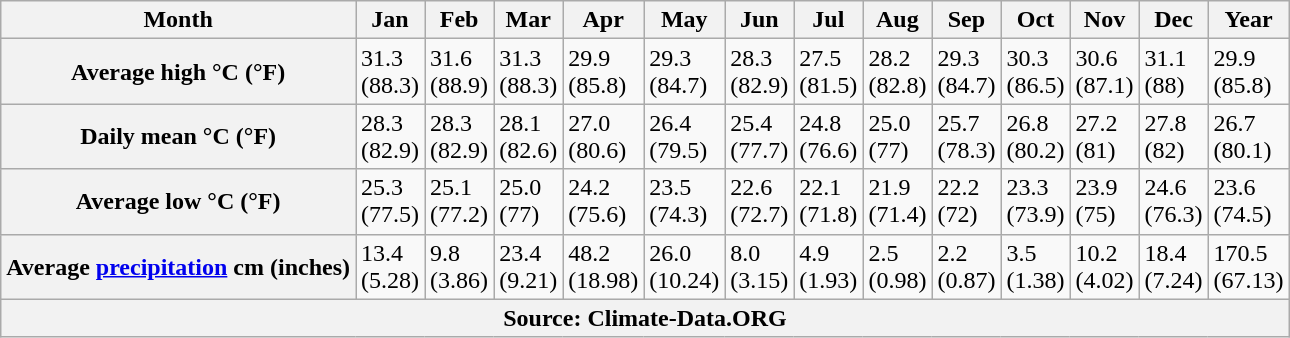<table class="wikitable">
<tr>
<th>Month</th>
<th>Jan</th>
<th>Feb</th>
<th>Mar</th>
<th>Apr</th>
<th>May</th>
<th>Jun</th>
<th>Jul</th>
<th>Aug</th>
<th>Sep</th>
<th>Oct</th>
<th>Nov</th>
<th>Dec</th>
<th>Year</th>
</tr>
<tr>
<th>Average high °C (°F)</th>
<td>31.3<br>(88.3)</td>
<td>31.6<br>(88.9)</td>
<td>31.3<br>(88.3)</td>
<td>29.9<br>(85.8)</td>
<td>29.3<br>(84.7)</td>
<td>28.3<br>(82.9)</td>
<td>27.5<br>(81.5)</td>
<td>28.2<br>(82.8)</td>
<td>29.3<br>(84.7)</td>
<td>30.3<br>(86.5)</td>
<td>30.6<br>(87.1)</td>
<td>31.1<br>(88)</td>
<td>29.9<br>(85.8)</td>
</tr>
<tr>
<th>Daily mean °C (°F)</th>
<td>28.3<br>(82.9)</td>
<td>28.3<br>(82.9)</td>
<td>28.1<br>(82.6)</td>
<td>27.0<br>(80.6)</td>
<td>26.4<br>(79.5)</td>
<td>25.4<br>(77.7)</td>
<td>24.8<br>(76.6)</td>
<td>25.0<br>(77)</td>
<td>25.7<br>(78.3)</td>
<td>26.8<br>(80.2)</td>
<td>27.2<br>(81)</td>
<td>27.8<br>(82)</td>
<td>26.7<br>(80.1)</td>
</tr>
<tr>
<th>Average low °C (°F)</th>
<td>25.3<br>(77.5)</td>
<td>25.1<br>(77.2)</td>
<td>25.0<br>(77)</td>
<td>24.2<br>(75.6)</td>
<td>23.5<br>(74.3)</td>
<td>22.6<br>(72.7)</td>
<td>22.1<br>(71.8)</td>
<td>21.9<br>(71.4)</td>
<td>22.2<br>(72)</td>
<td>23.3<br>(73.9)</td>
<td>23.9<br>(75)</td>
<td>24.6<br>(76.3)</td>
<td>23.6<br>(74.5)</td>
</tr>
<tr>
<th>Average <a href='#'>precipitation</a> cm (inches)</th>
<td>13.4<br>(5.28)</td>
<td>9.8<br>(3.86)</td>
<td>23.4<br>(9.21)</td>
<td>48.2<br>(18.98)</td>
<td>26.0<br>(10.24)</td>
<td>8.0<br>(3.15)</td>
<td>4.9<br>(1.93)</td>
<td>2.5<br>(0.98)</td>
<td>2.2<br>(0.87)</td>
<td>3.5<br>(1.38)</td>
<td>10.2<br>(4.02)</td>
<td>18.4<br>(7.24)</td>
<td>170.5<br>(67.13)</td>
</tr>
<tr>
<th colspan="14">Source: Climate-Data.ORG</th>
</tr>
</table>
